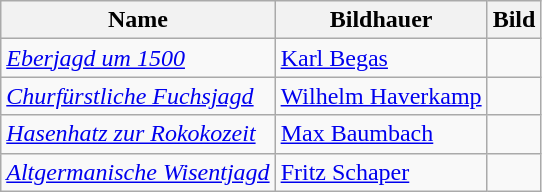<table class="wikitable sortable">
<tr>
<th data-sort-type="text">Name</th>
<th>Bildhauer</th>
<th>Bild</th>
</tr>
<tr>
<td><em><a href='#'>Eberjagd um 1500</a></em></td>
<td><a href='#'>Karl Begas</a></td>
<td></td>
</tr>
<tr>
<td><em><a href='#'>Churfürstliche Fuchsjagd</a></em></td>
<td><a href='#'>Wilhelm Haverkamp</a></td>
<td></td>
</tr>
<tr>
<td><em><a href='#'>Hasenhatz zur Rokokozeit</a></em></td>
<td><a href='#'>Max Baumbach</a></td>
<td></td>
</tr>
<tr>
<td><em><a href='#'>Altgermanische Wisentjagd</a></em></td>
<td><a href='#'>Fritz Schaper</a></td>
<td></td>
</tr>
</table>
